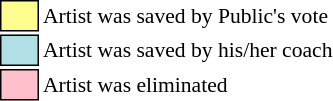<table class="toccolours" style="font-size: 90%; white-space: nowrap;">
<tr>
<td style="background:#fdfc8f; border:1px solid black;">      </td>
<td>Artist was saved by Public's vote</td>
</tr>
<tr>
<td style="background:#b0e0e6; border:1px solid black;">      </td>
<td>Artist was saved by his/her coach</td>
</tr>
<tr>
<td style="background:pink; border:1px solid black;">      </td>
<td>Artist was eliminated</td>
</tr>
</table>
